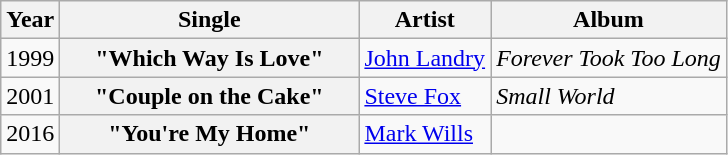<table class="wikitable plainrowheaders">
<tr>
<th>Year</th>
<th style="width:12em;">Single</th>
<th>Artist</th>
<th>Album</th>
</tr>
<tr>
<td>1999</td>
<th scope="row">"Which Way Is Love"</th>
<td><a href='#'>John Landry</a></td>
<td><em>Forever Took Too Long</em></td>
</tr>
<tr>
<td>2001</td>
<th scope="row">"Couple on the Cake"</th>
<td><a href='#'>Steve Fox</a></td>
<td><em>Small World</em></td>
</tr>
<tr>
<td>2016</td>
<th scope="row">"You're My Home"</th>
<td><a href='#'>Mark Wills</a></td>
<td></td>
</tr>
</table>
